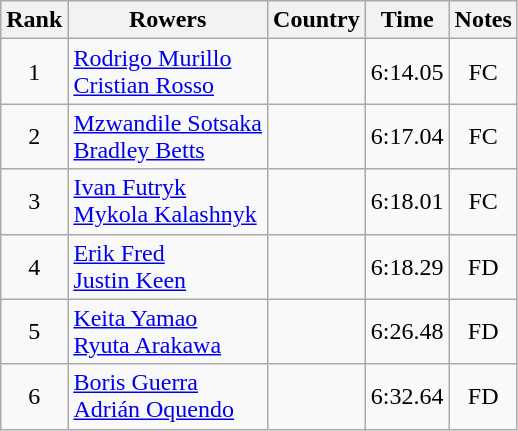<table class="wikitable" style="text-align:center">
<tr>
<th>Rank</th>
<th>Rowers</th>
<th>Country</th>
<th>Time</th>
<th>Notes</th>
</tr>
<tr>
<td>1</td>
<td align="left"><a href='#'>Rodrigo Murillo</a><br><a href='#'>Cristian Rosso</a></td>
<td align="left"></td>
<td>6:14.05</td>
<td>FC</td>
</tr>
<tr>
<td>2</td>
<td align="left"><a href='#'>Mzwandile Sotsaka</a><br><a href='#'>Bradley Betts</a></td>
<td align="left"></td>
<td>6:17.04</td>
<td>FC</td>
</tr>
<tr>
<td>3</td>
<td align="left"><a href='#'>Ivan Futryk</a><br><a href='#'>Mykola Kalashnyk</a></td>
<td align="left"></td>
<td>6:18.01</td>
<td>FC</td>
</tr>
<tr>
<td>4</td>
<td align="left"><a href='#'>Erik Fred</a><br><a href='#'>Justin Keen</a></td>
<td align="left"></td>
<td>6:18.29</td>
<td>FD</td>
</tr>
<tr>
<td>5</td>
<td align="left"><a href='#'>Keita Yamao</a><br><a href='#'>Ryuta Arakawa</a></td>
<td align="left"></td>
<td>6:26.48</td>
<td>FD</td>
</tr>
<tr>
<td>6</td>
<td align="left"><a href='#'>Boris Guerra</a><br><a href='#'>Adrián Oquendo</a></td>
<td align="left"></td>
<td>6:32.64</td>
<td>FD</td>
</tr>
</table>
